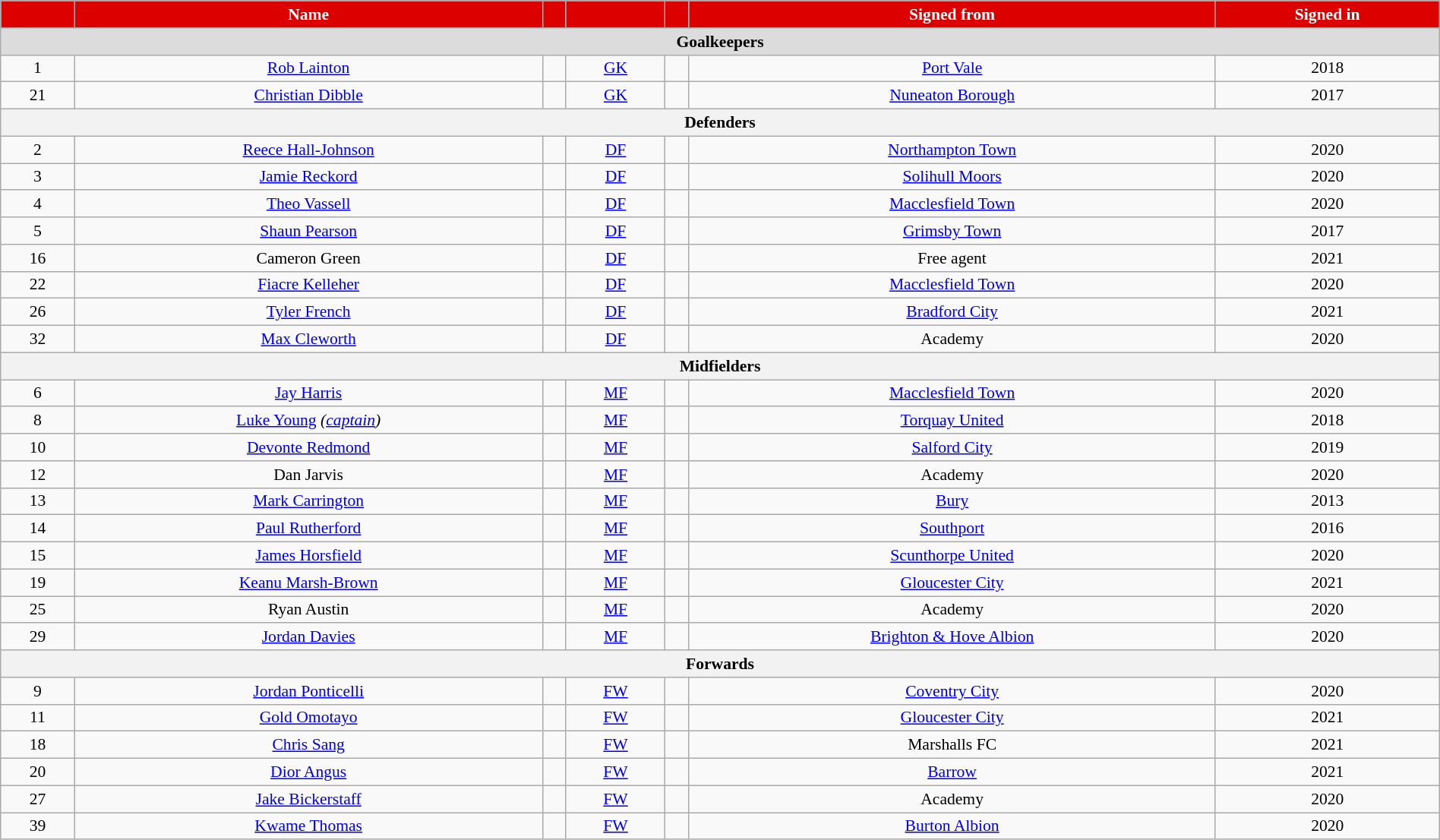<table class="wikitable sortable" style="text-align:center; font-size:90%; width:100%">
<tr>
<th style="background:#d00; color:white; text-align:center;"></th>
<th style="background:#d00; color:white; text-align:center;">Name</th>
<th style="background:#d00; color:white; text-align:center;"></th>
<th style="background:#d00; color:white; text-align:center;"></th>
<th style="background:#d00; color:white; text-align:center;"></th>
<th style="background:#d00; color:white; text-align:center;">Signed from</th>
<th style="background:#d00; color:white; text-align:center;">Signed in</th>
</tr>
<tr>
<th colspan="11"  style="background:#dcdcdc; text-align:center;">Goalkeepers</th>
</tr>
<tr>
<td>1</td>
<td><a href='#'>Rob Lainton</a></td>
<td></td>
<td><a href='#'>GK</a></td>
<td></td>
<td> <a href='#'>Port Vale</a></td>
<td>2018</td>
</tr>
<tr>
<td>21</td>
<td><a href='#'>Christian Dibble</a></td>
<td></td>
<td><a href='#'>GK</a></td>
<td></td>
<td> <a href='#'>Nuneaton Borough</a></td>
<td>2017</td>
</tr>
<tr>
<th colspan="8">Defenders</th>
</tr>
<tr>
<td>2</td>
<td><a href='#'>Reece Hall-Johnson</a></td>
<td></td>
<td><a href='#'>DF</a></td>
<td></td>
<td> <a href='#'>Northampton Town</a></td>
<td>2020</td>
</tr>
<tr>
<td>3</td>
<td><a href='#'>Jamie Reckord</a></td>
<td></td>
<td><a href='#'>DF</a></td>
<td></td>
<td> <a href='#'>Solihull Moors</a></td>
<td>2020</td>
</tr>
<tr>
<td>4</td>
<td><a href='#'>Theo Vassell</a></td>
<td></td>
<td><a href='#'>DF</a></td>
<td></td>
<td> <a href='#'>Macclesfield Town</a></td>
<td>2020</td>
</tr>
<tr>
<td>5</td>
<td><a href='#'>Shaun Pearson</a></td>
<td></td>
<td><a href='#'>DF</a></td>
<td></td>
<td> <a href='#'>Grimsby Town</a></td>
<td>2017</td>
</tr>
<tr>
<td>16</td>
<td>Cameron Green</td>
<td></td>
<td><a href='#'>DF</a></td>
<td></td>
<td>Free agent</td>
<td>2021</td>
</tr>
<tr>
<td>22</td>
<td><a href='#'>Fiacre Kelleher</a></td>
<td></td>
<td><a href='#'>DF</a></td>
<td></td>
<td> <a href='#'>Macclesfield Town</a></td>
<td>2020</td>
</tr>
<tr>
<td>26</td>
<td><a href='#'>Tyler French</a></td>
<td></td>
<td><a href='#'>DF</a></td>
<td></td>
<td> <a href='#'>Bradford City</a></td>
<td>2021</td>
</tr>
<tr>
<td>32</td>
<td><a href='#'>Max Cleworth</a></td>
<td></td>
<td><a href='#'>DF</a></td>
<td></td>
<td>Academy</td>
<td>2020</td>
</tr>
<tr>
<th colspan="8">Midfielders</th>
</tr>
<tr>
<td>6</td>
<td><a href='#'>Jay Harris</a></td>
<td></td>
<td><a href='#'>MF</a></td>
<td></td>
<td> <a href='#'>Macclesfield Town</a></td>
<td>2020</td>
</tr>
<tr>
<td>8</td>
<td><a href='#'>Luke Young</a> <em>(<a href='#'>captain</a>)</em></td>
<td></td>
<td><a href='#'>MF</a></td>
<td></td>
<td> <a href='#'>Torquay United</a></td>
<td>2018</td>
</tr>
<tr>
<td>10</td>
<td><a href='#'>Devonte Redmond</a></td>
<td></td>
<td><a href='#'>MF</a></td>
<td></td>
<td> <a href='#'>Salford City</a></td>
<td>2019</td>
</tr>
<tr>
<td>12</td>
<td>Dan Jarvis</td>
<td></td>
<td><a href='#'>MF</a></td>
<td></td>
<td>Academy</td>
<td>2020</td>
</tr>
<tr>
<td>13</td>
<td><a href='#'>Mark Carrington</a></td>
<td></td>
<td><a href='#'>MF</a></td>
<td></td>
<td> <a href='#'>Bury</a></td>
<td>2013</td>
</tr>
<tr>
<td>14</td>
<td><a href='#'>Paul Rutherford</a></td>
<td></td>
<td><a href='#'>MF</a></td>
<td></td>
<td><a href='#'>Southport</a></td>
<td>2016</td>
</tr>
<tr>
<td>15</td>
<td><a href='#'>James Horsfield</a></td>
<td></td>
<td><a href='#'>MF</a></td>
<td></td>
<td> <a href='#'>Scunthorpe United</a></td>
<td>2020</td>
</tr>
<tr>
<td>19</td>
<td><a href='#'>Keanu Marsh-Brown</a></td>
<td></td>
<td><a href='#'>MF</a></td>
<td></td>
<td> <a href='#'>Gloucester City</a></td>
<td>2021</td>
</tr>
<tr>
<td>25</td>
<td>Ryan Austin</td>
<td></td>
<td><a href='#'>MF</a></td>
<td></td>
<td>Academy</td>
<td>2020</td>
</tr>
<tr>
<td>29</td>
<td><a href='#'>Jordan Davies</a></td>
<td></td>
<td><a href='#'>MF</a></td>
<td></td>
<td> <a href='#'>Brighton & Hove Albion</a></td>
<td>2020</td>
</tr>
<tr>
<th colspan="8">Forwards</th>
</tr>
<tr>
<td>9</td>
<td><a href='#'>Jordan Ponticelli</a></td>
<td></td>
<td><a href='#'>FW</a></td>
<td></td>
<td> <a href='#'>Coventry City</a></td>
<td>2020</td>
</tr>
<tr>
<td>11</td>
<td><a href='#'>Gold Omotayo</a></td>
<td></td>
<td><a href='#'>FW</a></td>
<td></td>
<td> <a href='#'>Gloucester City</a></td>
<td>2021</td>
</tr>
<tr>
<td>18</td>
<td><a href='#'>Chris Sang</a></td>
<td></td>
<td><a href='#'>FW</a></td>
<td></td>
<td> Marshalls FC</td>
<td>2021</td>
</tr>
<tr>
<td>20</td>
<td><a href='#'>Dior Angus</a></td>
<td></td>
<td><a href='#'>FW</a></td>
<td></td>
<td> <a href='#'>Barrow</a></td>
<td>2021</td>
</tr>
<tr>
<td>27</td>
<td><a href='#'>Jake Bickerstaff</a></td>
<td></td>
<td><a href='#'>FW</a></td>
<td></td>
<td>Academy</td>
<td>2020</td>
</tr>
<tr>
<td>39</td>
<td><a href='#'>Kwame Thomas</a></td>
<td></td>
<td><a href='#'>FW</a></td>
<td></td>
<td> <a href='#'>Burton Albion</a></td>
<td>2020</td>
</tr>
</table>
